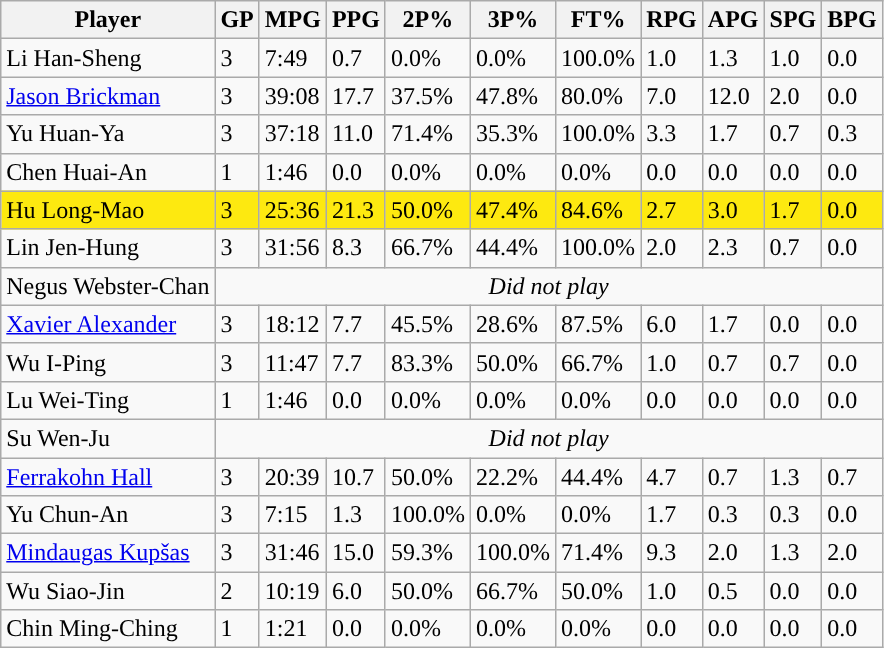<table class="wikitable">
<tr>
<th>Player</th>
<th>GP</th>
<th>MPG</th>
<th>PPG</th>
<th>2P%</th>
<th>3P%</th>
<th>FT%</th>
<th>RPG</th>
<th>APG</th>
<th>SPG</th>
<th>BPG</th>
</tr>
<tr>
<td>Li Han-Sheng</td>
<td>3</td>
<td>7:49</td>
<td>0.7</td>
<td>0.0%</td>
<td>0.0%</td>
<td>100.0%</td>
<td>1.0</td>
<td>1.3</td>
<td>1.0</td>
<td>0.0</td>
</tr>
<tr>
<td><a href='#'>Jason Brickman</a></td>
<td>3</td>
<td>39:08</td>
<td>17.7</td>
<td>37.5%</td>
<td>47.8%</td>
<td>80.0%</td>
<td>7.0</td>
<td>12.0</td>
<td>2.0</td>
<td>0.0</td>
</tr>
<tr>
<td>Yu Huan-Ya</td>
<td>3</td>
<td>37:18</td>
<td>11.0</td>
<td>71.4%</td>
<td>35.3%</td>
<td>100.0%</td>
<td>3.3</td>
<td>1.7</td>
<td>0.7</td>
<td>0.3</td>
</tr>
<tr>
<td>Chen Huai-An</td>
<td>1</td>
<td>1:46</td>
<td>0.0</td>
<td>0.0%</td>
<td>0.0%</td>
<td>0.0%</td>
<td>0.0</td>
<td>0.0</td>
<td>0.0</td>
<td>0.0</td>
</tr>
<tr style="background:#FDE910;">
<td>Hu Long-Mao</td>
<td>3</td>
<td>25:36</td>
<td>21.3</td>
<td>50.0%</td>
<td>47.4%</td>
<td>84.6%</td>
<td>2.7</td>
<td>3.0</td>
<td>1.7</td>
<td>0.0</td>
</tr>
<tr>
<td>Lin Jen-Hung</td>
<td>3</td>
<td>31:56</td>
<td>8.3</td>
<td>66.7%</td>
<td>44.4%</td>
<td>100.0%</td>
<td>2.0</td>
<td>2.3</td>
<td>0.7</td>
<td>0.0</td>
</tr>
<tr>
<td>Negus Webster-Chan</td>
<td colspan=10 align=center><em>Did not play</em></td>
</tr>
<tr>
<td><a href='#'>Xavier Alexander</a></td>
<td>3</td>
<td>18:12</td>
<td>7.7</td>
<td>45.5%</td>
<td>28.6%</td>
<td>87.5%</td>
<td>6.0</td>
<td>1.7</td>
<td>0.0</td>
<td>0.0</td>
</tr>
<tr>
<td>Wu I-Ping</td>
<td>3</td>
<td>11:47</td>
<td>7.7</td>
<td>83.3%</td>
<td>50.0%</td>
<td>66.7%</td>
<td>1.0</td>
<td>0.7</td>
<td>0.7</td>
<td>0.0</td>
</tr>
<tr>
<td>Lu Wei-Ting</td>
<td>1</td>
<td>1:46</td>
<td>0.0</td>
<td>0.0%</td>
<td>0.0%</td>
<td>0.0%</td>
<td>0.0</td>
<td>0.0</td>
<td>0.0</td>
<td>0.0</td>
</tr>
<tr>
<td>Su Wen-Ju</td>
<td colspan=10 align=center><em>Did not play</em></td>
</tr>
<tr>
<td><a href='#'>Ferrakohn Hall</a></td>
<td>3</td>
<td>20:39</td>
<td>10.7</td>
<td>50.0%</td>
<td>22.2%</td>
<td>44.4%</td>
<td>4.7</td>
<td>0.7</td>
<td>1.3</td>
<td>0.7</td>
</tr>
<tr>
<td>Yu Chun-An</td>
<td>3</td>
<td>7:15</td>
<td>1.3</td>
<td>100.0%</td>
<td>0.0%</td>
<td>0.0%</td>
<td>1.7</td>
<td>0.3</td>
<td>0.3</td>
<td>0.0</td>
</tr>
<tr>
<td><a href='#'>Mindaugas Kupšas</a></td>
<td>3</td>
<td>31:46</td>
<td>15.0</td>
<td>59.3%</td>
<td>100.0%</td>
<td>71.4%</td>
<td>9.3</td>
<td>2.0</td>
<td>1.3</td>
<td>2.0</td>
</tr>
<tr>
<td>Wu Siao-Jin</td>
<td>2</td>
<td>10:19</td>
<td>6.0</td>
<td>50.0%</td>
<td>66.7%</td>
<td>50.0%</td>
<td>1.0</td>
<td>0.5</td>
<td>0.0</td>
<td>0.0</td>
</tr>
<tr>
<td>Chin Ming-Ching</td>
<td>1</td>
<td>1:21</td>
<td>0.0</td>
<td>0.0%</td>
<td>0.0%</td>
<td>0.0%</td>
<td>0.0</td>
<td>0.0</td>
<td>0.0</td>
<td>0.0</td>
</tr>
</table>
